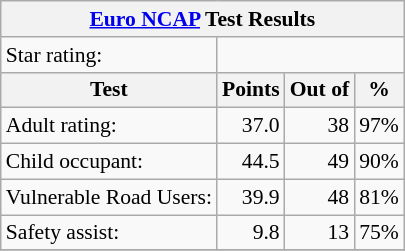<table class="wikitable" style="font-size: 90%">
<tr>
<th colspan="4"><a href='#'>Euro NCAP</a> Test Results</th>
</tr>
<tr>
<td>Star rating:</td>
<td colspan="3" align="center">    </td>
</tr>
<tr>
<th>Test</th>
<th>Points</th>
<th>Out of</th>
<th>%</th>
</tr>
<tr>
<td>Adult rating:</td>
<td align="right">37.0</td>
<td align="right">38</td>
<td align="right">97%</td>
</tr>
<tr>
<td>Child occupant:</td>
<td align="right">44.5</td>
<td align="right">49</td>
<td align="right">90%</td>
</tr>
<tr>
<td>Vulnerable Road Users:</td>
<td align="right">39.9</td>
<td align="right">48</td>
<td align="right">81%</td>
</tr>
<tr>
<td>Safety assist:</td>
<td align="right">9.8</td>
<td align="right">13</td>
<td align="right">75%</td>
</tr>
<tr>
</tr>
</table>
